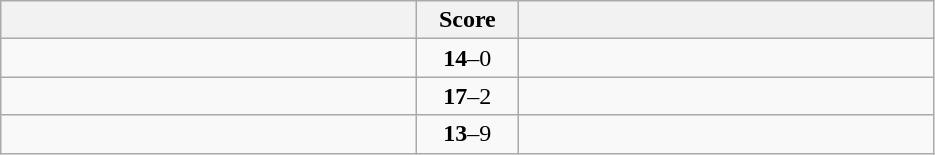<table class="wikitable" style="text-align: center;">
<tr>
<th width=270></th>
<th width=60>Score</th>
<th width=270></th>
</tr>
<tr>
<td align=left></td>
<td><strong>14</strong>–0</td>
<td align=left></td>
</tr>
<tr>
<td align=left></td>
<td><strong>17</strong>–2</td>
<td align=left></td>
</tr>
<tr>
<td align=left></td>
<td><strong>13</strong>–9</td>
<td align=left></td>
</tr>
</table>
